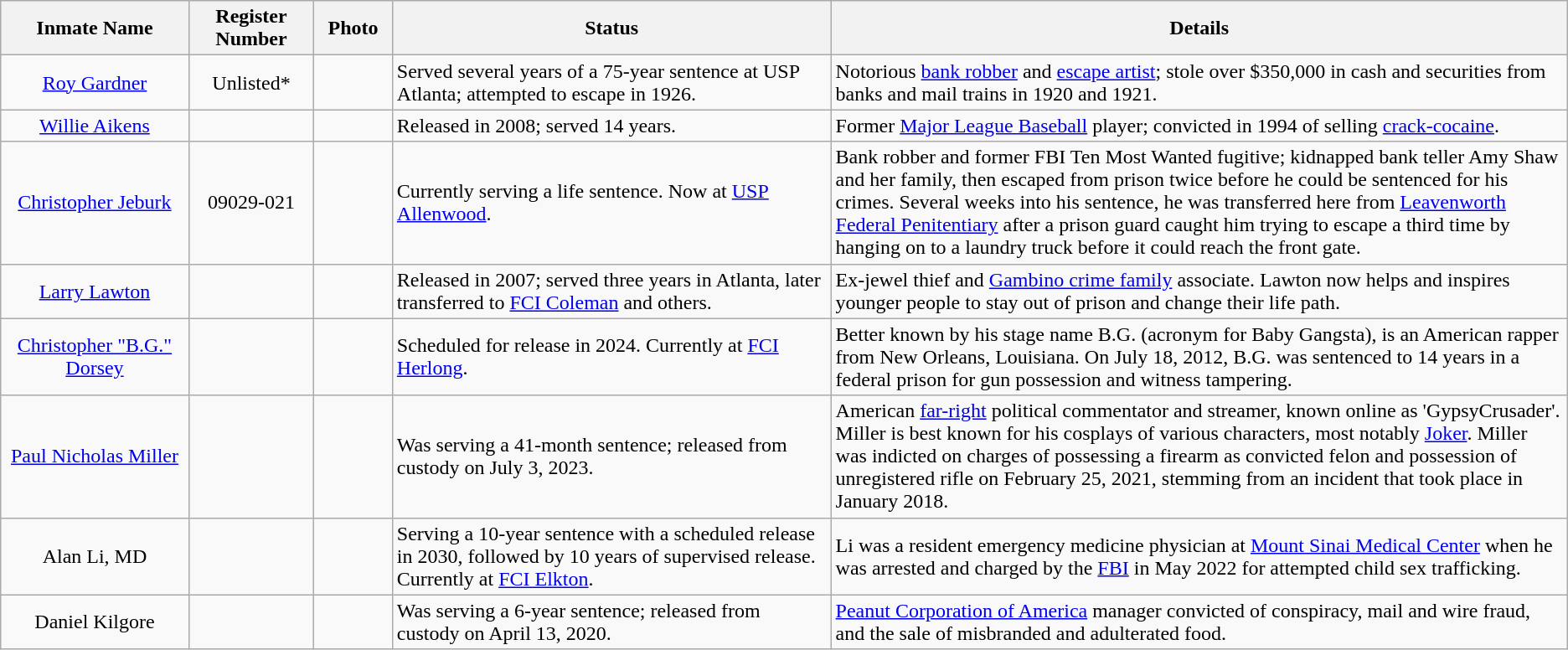<table class="wikitable sortable">
<tr>
<th width=12%>Inmate Name</th>
<th width=8%>Register Number</th>
<th width=5%>Photo</th>
<th width=28%>Status</th>
<th width=52%>Details</th>
</tr>
<tr>
<td style="text-align:center;"><a href='#'>Roy Gardner</a></td>
<td style="text-align:center;">Unlisted*</td>
<td></td>
<td>Served several years of a 75-year sentence at USP Atlanta; attempted to escape in 1926.</td>
<td>Notorious <a href='#'>bank robber</a> and <a href='#'>escape artist</a>; stole over $350,000 in cash and securities from banks and mail trains in 1920 and 1921.</td>
</tr>
<tr>
<td style="text-align:center;"><a href='#'>Willie Aikens</a></td>
<td style="text-align:center;"></td>
<td></td>
<td>Released in 2008; served 14 years.</td>
<td>Former <a href='#'>Major League Baseball</a> player; convicted in 1994 of selling <a href='#'>crack-cocaine</a>.</td>
</tr>
<tr>
<td style="text-align:center;"><a href='#'>Christopher Jeburk</a></td>
<td style="text-align:center;">09029-021</td>
<td></td>
<td>Currently serving a life sentence. Now at <a href='#'>USP Allenwood</a>.</td>
<td>Bank robber and former FBI Ten Most Wanted fugitive; kidnapped bank teller Amy Shaw and her family, then escaped from prison twice before he could be sentenced for his crimes. Several weeks into his sentence, he was transferred here from <a href='#'>Leavenworth Federal Penitentiary</a> after a prison guard caught him trying to escape a third time by hanging on to a laundry truck before it could reach the front gate.</td>
</tr>
<tr>
<td style="text-align:center;"><a href='#'>Larry Lawton</a></td>
<td style="text-align:center;"></td>
<td></td>
<td>Released in 2007; served three years in Atlanta, later transferred to <a href='#'>FCI Coleman</a> and others.</td>
<td>Ex-jewel thief and <a href='#'>Gambino crime family</a> associate. Lawton now helps and inspires younger people to stay out of prison and change their life path.</td>
</tr>
<tr>
<td style="text-align:center;"><a href='#'>Christopher "B.G." Dorsey</a></td>
<td style="text-align:center;"></td>
<td></td>
<td>Scheduled for release in 2024. Currently at <a href='#'>FCI Herlong</a>.</td>
<td>Better known by his stage name B.G. (acronym for Baby Gangsta), is an American rapper from New Orleans, Louisiana. On July 18, 2012, B.G. was sentenced to 14 years in a federal prison for gun possession and witness tampering.</td>
</tr>
<tr>
<td style="text-align:center;"><a href='#'>Paul Nicholas Miller</a></td>
<td style="text-align:center;"></td>
<td></td>
<td>Was serving a 41-month sentence; released from custody on July 3, 2023.</td>
<td>American <a href='#'>far-right</a> political commentator and streamer, known online as 'GypsyCrusader'. Miller is best known for his cosplays of various characters, most notably <a href='#'>Joker</a>. Miller was indicted on charges of possessing a firearm as convicted felon and possession of unregistered rifle on February 25, 2021, stemming from an incident that took place in January 2018.</td>
</tr>
<tr>
<td style="text-align:center;">Alan Li, MD</td>
<td style="text-align:center;"></td>
<td></td>
<td>Serving a 10-year sentence with a scheduled release in 2030, followed by 10 years of supervised release. Currently at <a href='#'>FCI Elkton</a>.</td>
<td>Li was a resident emergency medicine physician at <a href='#'>Mount Sinai Medical Center</a> when he was arrested and charged by the <a href='#'>FBI</a> in May 2022 for attempted child sex trafficking.</td>
</tr>
<tr>
<td style="text-align:center;">Daniel Kilgore</td>
<td style="text-align:center;"></td>
<td></td>
<td>Was serving a 6-year sentence; released from custody on April  13, 2020.</td>
<td><a href='#'>Peanut Corporation of America</a> manager convicted of conspiracy, mail and wire fraud, and the sale of misbranded and adulterated food.</td>
</tr>
</table>
